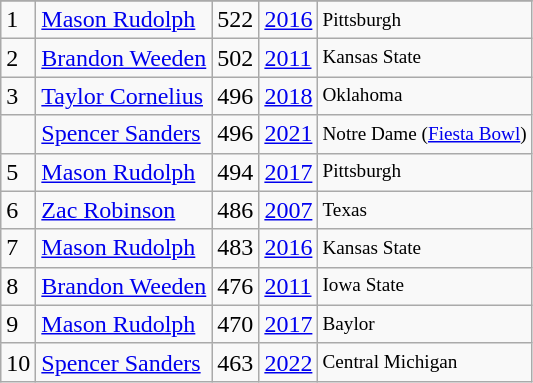<table class="wikitable">
<tr>
</tr>
<tr>
<td>1</td>
<td><a href='#'>Mason Rudolph</a></td>
<td><abbr>522</abbr></td>
<td><a href='#'>2016</a></td>
<td style="font-size:80%;">Pittsburgh</td>
</tr>
<tr>
<td>2</td>
<td><a href='#'>Brandon Weeden</a></td>
<td><abbr>502</abbr></td>
<td><a href='#'>2011</a></td>
<td style="font-size:80%;">Kansas State</td>
</tr>
<tr>
<td>3</td>
<td><a href='#'>Taylor Cornelius</a></td>
<td><abbr>496</abbr></td>
<td><a href='#'>2018</a></td>
<td style="font-size:80%;">Oklahoma</td>
</tr>
<tr>
<td></td>
<td><a href='#'>Spencer Sanders</a></td>
<td><abbr>496</abbr></td>
<td><a href='#'>2021</a></td>
<td style="font-size:80%;">Notre Dame (<a href='#'>Fiesta Bowl</a>)</td>
</tr>
<tr>
<td>5</td>
<td><a href='#'>Mason Rudolph</a></td>
<td><abbr>494</abbr></td>
<td><a href='#'>2017</a></td>
<td style="font-size:80%;">Pittsburgh</td>
</tr>
<tr>
<td>6</td>
<td><a href='#'>Zac Robinson</a></td>
<td><abbr>486</abbr></td>
<td><a href='#'>2007</a></td>
<td style="font-size:80%;">Texas</td>
</tr>
<tr>
<td>7</td>
<td><a href='#'>Mason Rudolph</a></td>
<td><abbr>483</abbr></td>
<td><a href='#'>2016</a></td>
<td style="font-size:80%;">Kansas State</td>
</tr>
<tr>
<td>8</td>
<td><a href='#'>Brandon Weeden</a></td>
<td><abbr>476</abbr></td>
<td><a href='#'>2011</a></td>
<td style="font-size:80%;">Iowa State</td>
</tr>
<tr>
<td>9</td>
<td><a href='#'>Mason Rudolph</a></td>
<td><abbr>470</abbr></td>
<td><a href='#'>2017</a></td>
<td style="font-size:80%;">Baylor</td>
</tr>
<tr>
<td>10</td>
<td><a href='#'>Spencer Sanders</a></td>
<td><abbr>463</abbr></td>
<td><a href='#'>2022</a></td>
<td style="font-size:80%;">Central Michigan</td>
</tr>
</table>
